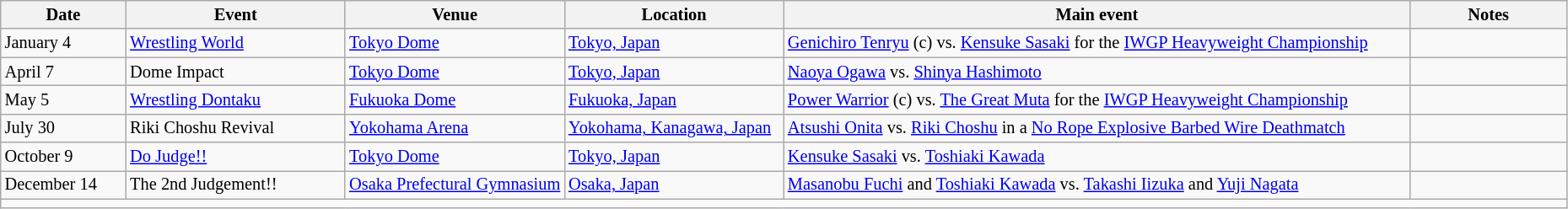<table class="sortable wikitable succession-box" style="font-size:85%;">
<tr>
<th width=8%>Date</th>
<th width=14%>Event</th>
<th width=14%>Venue</th>
<th width=14%>Location</th>
<th width=40%>Main event</th>
<th width=14%>Notes</th>
</tr>
<tr>
<td>January 4</td>
<td><a href='#'>Wrestling World</a></td>
<td><a href='#'>Tokyo Dome</a></td>
<td><a href='#'>Tokyo, Japan</a></td>
<td><a href='#'>Genichiro Tenryu</a> (c) vs. <a href='#'>Kensuke Sasaki</a> for the <a href='#'>IWGP Heavyweight Championship</a></td>
<td></td>
</tr>
<tr>
<td>April 7</td>
<td>Dome Impact</td>
<td><a href='#'>Tokyo Dome</a></td>
<td><a href='#'>Tokyo, Japan</a></td>
<td><a href='#'>Naoya Ogawa</a> vs. <a href='#'>Shinya Hashimoto</a></td>
<td></td>
</tr>
<tr>
<td>May 5</td>
<td><a href='#'>Wrestling Dontaku</a></td>
<td><a href='#'>Fukuoka Dome</a></td>
<td><a href='#'>Fukuoka, Japan</a></td>
<td><a href='#'>Power Warrior</a> (c) vs. <a href='#'>The Great Muta</a> for the <a href='#'>IWGP Heavyweight Championship</a></td>
<td></td>
</tr>
<tr>
<td>July 30</td>
<td>Riki Choshu Revival</td>
<td><a href='#'>Yokohama Arena</a></td>
<td><a href='#'>Yokohama, Kanagawa, Japan</a></td>
<td><a href='#'>Atsushi Onita</a> vs. <a href='#'>Riki Choshu</a> in a <a href='#'>No Rope Explosive Barbed Wire Deathmatch</a></td>
<td></td>
</tr>
<tr>
<td>October 9</td>
<td><a href='#'>Do Judge!!</a></td>
<td><a href='#'>Tokyo Dome</a></td>
<td><a href='#'>Tokyo, Japan</a></td>
<td><a href='#'>Kensuke Sasaki</a> vs. <a href='#'>Toshiaki Kawada</a></td>
<td></td>
</tr>
<tr>
<td>December 14</td>
<td>The 2nd Judgement!!</td>
<td><a href='#'>Osaka Prefectural Gymnasium</a></td>
<td><a href='#'>Osaka, Japan</a></td>
<td><a href='#'>Masanobu Fuchi</a> and <a href='#'>Toshiaki Kawada</a> vs. <a href='#'>Takashi Iizuka</a> and <a href='#'>Yuji Nagata</a></td>
<td></td>
</tr>
<tr>
<td colspan=6></td>
</tr>
</table>
